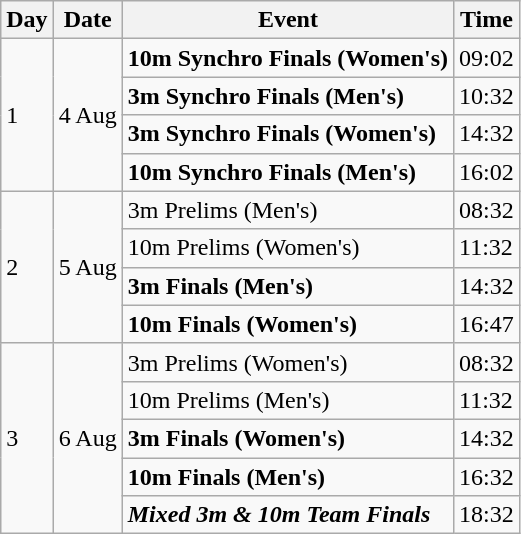<table class="wikitable">
<tr>
<th>Day</th>
<th>Date</th>
<th>Event</th>
<th>Time</th>
</tr>
<tr>
<td rowspan="4">1</td>
<td rowspan="4">4 Aug</td>
<td><strong>10m Synchro Finals (Women's)</strong></td>
<td>09:02</td>
</tr>
<tr>
<td><strong>3m Synchro Finals (Men's)</strong></td>
<td>10:32</td>
</tr>
<tr>
<td><strong>3m Synchro Finals (Women's)</strong></td>
<td>14:32</td>
</tr>
<tr>
<td><strong>10m Synchro Finals (Men's)</strong></td>
<td>16:02</td>
</tr>
<tr>
<td rowspan="4">2</td>
<td rowspan="4">5 Aug</td>
<td>3m Prelims (Men's)</td>
<td>08:32</td>
</tr>
<tr>
<td>10m Prelims (Women's)</td>
<td>11:32</td>
</tr>
<tr>
<td><strong>3m Finals (Men's)</strong></td>
<td>14:32</td>
</tr>
<tr>
<td><strong>10m Finals (Women's)</strong></td>
<td>16:47</td>
</tr>
<tr>
<td rowspan="5">3</td>
<td rowspan="5">6 Aug</td>
<td>3m Prelims (Women's)</td>
<td>08:32</td>
</tr>
<tr>
<td>10m Prelims (Men's)</td>
<td>11:32</td>
</tr>
<tr>
<td><strong>3m Finals (Women's)</strong></td>
<td>14:32</td>
</tr>
<tr>
<td><strong>10m Finals (Men's)</strong></td>
<td>16:32</td>
</tr>
<tr>
<td><strong><em>Mixed 3m & 10m Team Finals</em></strong></td>
<td>18:32</td>
</tr>
</table>
